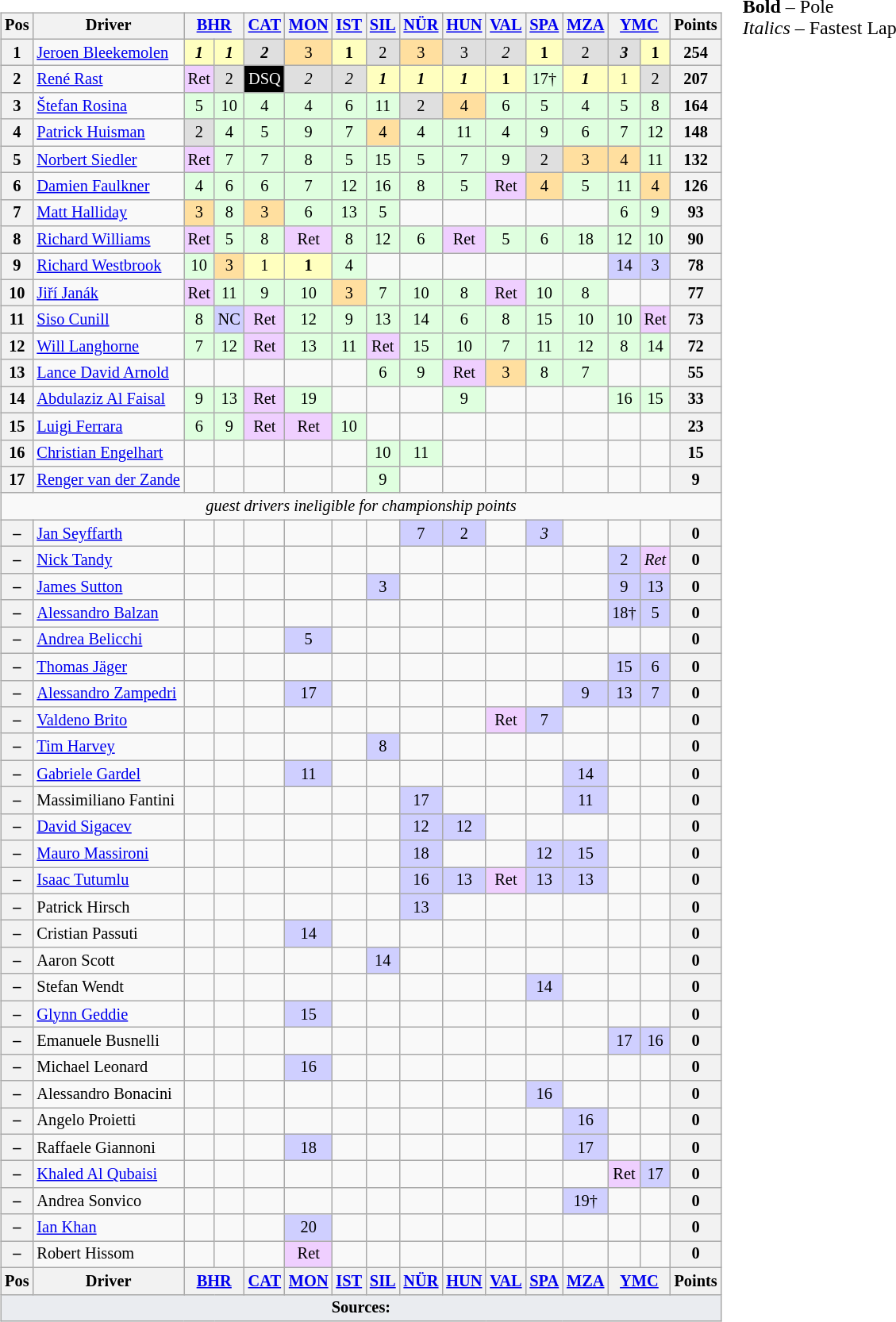<table>
<tr>
<td><br><table class="wikitable" style="font-size: 85%; text-align:center">
<tr valign="top">
<th valign="middle">Pos</th>
<th valign="middle">Driver</th>
<th colspan=2><a href='#'>BHR</a><br></th>
<th><a href='#'>CAT</a><br></th>
<th><a href='#'>MON</a><br></th>
<th><a href='#'>IST</a><br></th>
<th><a href='#'>SIL</a><br></th>
<th><a href='#'>NÜR</a><br></th>
<th><a href='#'>HUN</a><br></th>
<th><a href='#'>VAL</a><br></th>
<th><a href='#'>SPA</a><br></th>
<th><a href='#'>MZA</a><br></th>
<th colspan=2><a href='#'>YMC</a><br></th>
<th valign="middle">Points</th>
</tr>
<tr>
<th>1</th>
<td valign="bottom" align="left"> <a href='#'>Jeroen Bleekemolen</a></td>
<td style="background:#FFFFBF;"><strong><em>1</em></strong></td>
<td style="background:#FFFFBF;"><strong><em>1</em></strong></td>
<td style="background:#DFDFDF;"><strong><em>2</em></strong></td>
<td style="background:#FFDF9F;">3</td>
<td style="background:#FFFFBF;"><strong>1</strong></td>
<td style="background:#DFDFDF;">2</td>
<td style="background:#FFDF9F;">3</td>
<td style="background:#DFDFDF;">3</td>
<td style="background:#DFDFDF;"><em>2</em></td>
<td style="background:#FFFFBF;"><strong>1</strong></td>
<td style="background:#DFDFDF;">2</td>
<td style="background:#DFDFDF;"><strong><em>3</em></strong></td>
<td style="background:#FFFFBF;"><strong>1</strong></td>
<th>254</th>
</tr>
<tr>
<th>2</th>
<td valign="bottom" align="left"> <a href='#'>René Rast</a></td>
<td style="background:#EFCFFF;">Ret</td>
<td style="background:#DFDFDF;">2</td>
<td style="background:#000000; color:white">DSQ</td>
<td style="background:#DFDFDF;"><em>2</em></td>
<td style="background:#DFDFDF;"><em>2</em></td>
<td style="background:#FFFFBF;"><strong><em>1</em></strong></td>
<td style="background:#FFFFBF;"><strong><em>1</em></strong></td>
<td style="background:#FFFFBF;"><strong><em>1</em></strong></td>
<td style="background:#FFFFBF;"><strong>1</strong></td>
<td style="background:#DFFFDF;">17†</td>
<td style="background:#FFFFBF;"><strong><em>1</em></strong></td>
<td style="background:#FFFFBF;">1</td>
<td style="background:#DFDFDF;">2</td>
<th>207</th>
</tr>
<tr>
<th>3</th>
<td valign="bottom" align="left"> <a href='#'>Štefan Rosina</a></td>
<td style="background:#DFFFDF;">5</td>
<td style="background:#DFFFDF;">10</td>
<td style="background:#DFFFDF;">4</td>
<td style="background:#DFFFDF;">4</td>
<td style="background:#DFFFDF;">6</td>
<td style="background:#DFFFDF;">11</td>
<td style="background:#DFDFDF;">2</td>
<td style="background:#FFDF9F;">4</td>
<td style="background:#DFFFDF;">6</td>
<td style="background:#DFFFDF;">5</td>
<td style="background:#DFFFDF;">4</td>
<td style="background:#DFFFDF;">5</td>
<td style="background:#DFFFDF;">8</td>
<th>164</th>
</tr>
<tr>
<th>4</th>
<td valign="bottom" align="left"> <a href='#'>Patrick Huisman</a></td>
<td style="background:#DFDFDF;">2</td>
<td style="background:#DFFFDF;">4</td>
<td style="background:#DFFFDF;">5</td>
<td style="background:#DFFFDF;">9</td>
<td style="background:#DFFFDF;">7</td>
<td style="background:#FFDF9F;">4</td>
<td style="background:#DFFFDF;">4</td>
<td style="background:#DFFFDF;">11</td>
<td style="background:#DFFFDF;">4</td>
<td style="background:#DFFFDF;">9</td>
<td style="background:#DFFFDF;">6</td>
<td style="background:#DFFFDF;">7</td>
<td style="background:#DFFFDF;">12</td>
<th>148</th>
</tr>
<tr>
<th>5</th>
<td valign="bottom" align="left"> <a href='#'>Norbert Siedler</a></td>
<td style="background:#EFCFFF;">Ret</td>
<td style="background:#DFFFDF;">7</td>
<td style="background:#DFFFDF;">7</td>
<td style="background:#DFFFDF;">8</td>
<td style="background:#DFFFDF;">5</td>
<td style="background:#DFFFDF;">15</td>
<td style="background:#DFFFDF;">5</td>
<td style="background:#DFFFDF;">7</td>
<td style="background:#DFFFDF;">9</td>
<td style="background:#DFDFDF;">2</td>
<td style="background:#FFDF9F;">3</td>
<td style="background:#FFDF9F;">4</td>
<td style="background:#DFFFDF;">11</td>
<th>132</th>
</tr>
<tr>
<th>6</th>
<td valign="bottom" align="left"> <a href='#'>Damien Faulkner</a></td>
<td style="background:#DFFFDF;">4</td>
<td style="background:#DFFFDF;">6</td>
<td style="background:#DFFFDF;">6</td>
<td style="background:#DFFFDF;">7</td>
<td style="background:#DFFFDF;">12</td>
<td style="background:#DFFFDF;">16</td>
<td style="background:#DFFFDF;">8</td>
<td style="background:#DFFFDF;">5</td>
<td style="background:#EFCFFF;">Ret</td>
<td style="background:#FFDF9F;">4</td>
<td style="background:#DFFFDF;">5</td>
<td style="background:#DFFFDF;">11</td>
<td style="background:#FFDF9F;">4</td>
<th>126</th>
</tr>
<tr>
<th>7</th>
<td valign="bottom" align="left"> <a href='#'>Matt Halliday</a></td>
<td style="background:#FFDF9F;">3</td>
<td style="background:#DFFFDF;">8</td>
<td style="background:#FFDF9F;">3</td>
<td style="background:#DFFFDF;">6</td>
<td style="background:#DFFFDF;">13</td>
<td style="background:#DFFFDF;">5</td>
<td></td>
<td></td>
<td></td>
<td></td>
<td></td>
<td style="background:#DFFFDF;">6</td>
<td style="background:#DFFFDF;">9</td>
<th>93</th>
</tr>
<tr>
<th>8</th>
<td valign="bottom" align="left"> <a href='#'>Richard Williams</a></td>
<td style="background:#EFCFFF;">Ret</td>
<td style="background:#DFFFDF;">5</td>
<td style="background:#DFFFDF;">8</td>
<td style="background:#EFCFFF;">Ret</td>
<td style="background:#DFFFDF;">8</td>
<td style="background:#DFFFDF;">12</td>
<td style="background:#DFFFDF;">6</td>
<td style="background:#EFCFFF;">Ret</td>
<td style="background:#DFFFDF;">5</td>
<td style="background:#DFFFDF;">6</td>
<td style="background:#DFFFDF;">18</td>
<td style="background:#DFFFDF;">12</td>
<td style="background:#DFFFDF;">10</td>
<th>90</th>
</tr>
<tr>
<th>9</th>
<td valign="bottom" align="left"> <a href='#'>Richard Westbrook</a></td>
<td style="background:#DFFFDF;">10</td>
<td style="background:#FFDF9F;">3</td>
<td style="background:#FFFFBF;">1</td>
<td style="background:#FFFFBF;"><strong>1</strong></td>
<td style="background:#DFFFDF;">4</td>
<td></td>
<td></td>
<td></td>
<td></td>
<td></td>
<td></td>
<td style="background:#CFCFFF;">14</td>
<td style="background:#CFCFFF;">3</td>
<th>78</th>
</tr>
<tr>
<th>10</th>
<td valign="bottom" align="left"> <a href='#'>Jiří Janák</a></td>
<td style="background:#EFCFFF;">Ret</td>
<td style="background:#DFFFDF;">11</td>
<td style="background:#DFFFDF;">9</td>
<td style="background:#DFFFDF;">10</td>
<td style="background:#FFDF9F;">3</td>
<td style="background:#DFFFDF;">7</td>
<td style="background:#DFFFDF;">10</td>
<td style="background:#DFFFDF;">8</td>
<td style="background:#EFCFFF;">Ret</td>
<td style="background:#DFFFDF;">10</td>
<td style="background:#DFFFDF;">8</td>
<td></td>
<td></td>
<th>77</th>
</tr>
<tr>
<th>11</th>
<td valign="bottom" align="left"> <a href='#'>Siso Cunill</a></td>
<td style="background:#DFFFDF;">8</td>
<td style="background:#CFCFFF;">NC</td>
<td style="background:#EFCFFF;">Ret</td>
<td style="background:#DFFFDF;">12</td>
<td style="background:#DFFFDF;">9</td>
<td style="background:#DFFFDF;">13</td>
<td style="background:#DFFFDF;">14</td>
<td style="background:#DFFFDF;">6</td>
<td style="background:#DFFFDF;">8</td>
<td style="background:#DFFFDF;">15</td>
<td style="background:#DFFFDF;">10</td>
<td style="background:#DFFFDF;">10</td>
<td style="background:#EFCFFF;">Ret</td>
<th>73</th>
</tr>
<tr>
<th>12</th>
<td valign="bottom" align="left"> <a href='#'>Will Langhorne</a></td>
<td style="background:#DFFFDF;">7</td>
<td style="background:#DFFFDF;">12</td>
<td style="background:#EFCFFF;">Ret</td>
<td style="background:#DFFFDF;">13</td>
<td style="background:#DFFFDF;">11</td>
<td style="background:#EFCFFF;">Ret</td>
<td style="background:#DFFFDF;">15</td>
<td style="background:#DFFFDF;">10</td>
<td style="background:#DFFFDF;">7</td>
<td style="background:#DFFFDF;">11</td>
<td style="background:#DFFFDF;">12</td>
<td style="background:#DFFFDF;">8</td>
<td style="background:#DFFFDF;">14</td>
<th>72</th>
</tr>
<tr>
<th>13</th>
<td valign="bottom" align="left"> <a href='#'>Lance David Arnold</a></td>
<td></td>
<td></td>
<td></td>
<td></td>
<td></td>
<td style="background:#DFFFDF;">6</td>
<td style="background:#DFFFDF;">9</td>
<td style="background:#EFCFFF;">Ret</td>
<td style="background:#FFDF9F;">3</td>
<td style="background:#DFFFDF;">8</td>
<td style="background:#DFFFDF;">7</td>
<td></td>
<td></td>
<th>55</th>
</tr>
<tr>
<th>14</th>
<td valign="bottom" align="left"> <a href='#'>Abdulaziz Al Faisal</a></td>
<td style="background:#DFFFDF;">9</td>
<td style="background:#DFFFDF;">13</td>
<td style="background:#EFCFFF;">Ret</td>
<td style="background:#DFFFDF;">19</td>
<td></td>
<td></td>
<td></td>
<td style="background:#DFFFDF;">9</td>
<td></td>
<td></td>
<td></td>
<td style="background:#DFFFDF;">16</td>
<td style="background:#DFFFDF;">15</td>
<th>33</th>
</tr>
<tr>
<th>15</th>
<td valign="bottom" align="left"> <a href='#'>Luigi Ferrara</a></td>
<td style="background:#DFFFDF;">6</td>
<td style="background:#DFFFDF;">9</td>
<td style="background:#EFCFFF;">Ret</td>
<td style="background:#EFCFFF;">Ret</td>
<td style="background:#DFFFDF;">10</td>
<td></td>
<td></td>
<td></td>
<td></td>
<td></td>
<td></td>
<td></td>
<td></td>
<th>23</th>
</tr>
<tr>
<th>16</th>
<td valign="bottom" align="left"> <a href='#'>Christian Engelhart</a></td>
<td></td>
<td></td>
<td></td>
<td></td>
<td></td>
<td style="background:#DFFFDF;">10</td>
<td style="background:#DFFFDF;">11</td>
<td></td>
<td></td>
<td></td>
<td></td>
<td></td>
<td></td>
<th>15</th>
</tr>
<tr>
<th>17</th>
<td valign="bottom" align="left"> <a href='#'>Renger van der Zande</a></td>
<td></td>
<td></td>
<td></td>
<td></td>
<td></td>
<td style="background:#DFFFDF;">9</td>
<td></td>
<td></td>
<td></td>
<td></td>
<td></td>
<td></td>
<td></td>
<th>9</th>
</tr>
<tr>
<td colspan=16 align=center><em>guest drivers ineligible for championship points</em></td>
</tr>
<tr>
<th>–</th>
<td valign="bottom" align="left"> <a href='#'>Jan Seyffarth</a></td>
<td></td>
<td></td>
<td></td>
<td></td>
<td></td>
<td></td>
<td style="background:#CFCFFF;">7</td>
<td style="background:#CFCFFF;">2</td>
<td></td>
<td style="background:#CFCFFF;"><em>3</em></td>
<td></td>
<td></td>
<td></td>
<th>0</th>
</tr>
<tr>
<th>–</th>
<td valign="bottom" align="left"> <a href='#'>Nick Tandy</a></td>
<td></td>
<td></td>
<td></td>
<td></td>
<td></td>
<td></td>
<td></td>
<td></td>
<td></td>
<td></td>
<td></td>
<td style="background:#CFCFFF;">2</td>
<td style="background:#EFCFFF;"><em>Ret</em></td>
<th>0</th>
</tr>
<tr>
<th>–</th>
<td valign="bottom" align="left"> <a href='#'>James Sutton</a></td>
<td></td>
<td></td>
<td></td>
<td></td>
<td></td>
<td style="background:#CFCFFF;">3</td>
<td></td>
<td></td>
<td></td>
<td></td>
<td></td>
<td style="background:#CFCFFF;">9</td>
<td style="background:#CFCFFF;">13</td>
<th>0</th>
</tr>
<tr>
<th>–</th>
<td valign="bottom" align="left"> <a href='#'>Alessandro Balzan</a></td>
<td></td>
<td></td>
<td></td>
<td></td>
<td></td>
<td></td>
<td></td>
<td></td>
<td></td>
<td></td>
<td></td>
<td style="background:#CFCFFF;">18†</td>
<td style="background:#CFCFFF;">5</td>
<th>0</th>
</tr>
<tr>
<th>–</th>
<td valign="bottom" align="left"> <a href='#'>Andrea Belicchi</a></td>
<td></td>
<td></td>
<td></td>
<td style="background:#CFCFFF;">5</td>
<td></td>
<td></td>
<td></td>
<td></td>
<td></td>
<td></td>
<td></td>
<td></td>
<td></td>
<th>0</th>
</tr>
<tr>
<th>–</th>
<td valign="bottom" align="left"> <a href='#'>Thomas Jäger</a></td>
<td></td>
<td></td>
<td></td>
<td></td>
<td></td>
<td></td>
<td></td>
<td></td>
<td></td>
<td></td>
<td></td>
<td style="background:#CFCFFF;">15</td>
<td style="background:#CFCFFF;">6</td>
<th>0</th>
</tr>
<tr>
<th>–</th>
<td valign="bottom" align="left"> <a href='#'>Alessandro Zampedri</a></td>
<td></td>
<td></td>
<td></td>
<td style="background:#CFCFFF;">17</td>
<td></td>
<td></td>
<td></td>
<td></td>
<td></td>
<td></td>
<td style="background:#CFCFFF;">9</td>
<td style="background:#CFCFFF;">13</td>
<td style="background:#CFCFFF;">7</td>
<th>0</th>
</tr>
<tr>
<th>–</th>
<td valign="bottom" align="left"> <a href='#'>Valdeno Brito</a></td>
<td></td>
<td></td>
<td></td>
<td></td>
<td></td>
<td></td>
<td></td>
<td></td>
<td style="background:#EFCFFF;">Ret</td>
<td style="background:#CFCFFF;">7</td>
<td></td>
<td></td>
<td></td>
<th>0</th>
</tr>
<tr>
<th>–</th>
<td valign="bottom" align="left"> <a href='#'>Tim Harvey</a></td>
<td></td>
<td></td>
<td></td>
<td></td>
<td></td>
<td style="background:#CFCFFF;">8</td>
<td></td>
<td></td>
<td></td>
<td></td>
<td></td>
<td></td>
<td></td>
<th>0</th>
</tr>
<tr>
<th>–</th>
<td valign="bottom" align="left"> <a href='#'>Gabriele Gardel</a></td>
<td></td>
<td></td>
<td></td>
<td style="background:#CFCFFF;">11</td>
<td></td>
<td></td>
<td></td>
<td></td>
<td></td>
<td></td>
<td style="background:#CFCFFF;">14</td>
<td></td>
<td></td>
<th>0</th>
</tr>
<tr>
<th>–</th>
<td valign="bottom" align="left"> Massimiliano Fantini</td>
<td></td>
<td></td>
<td></td>
<td></td>
<td></td>
<td></td>
<td style="background:#CFCFFF;">17</td>
<td></td>
<td></td>
<td></td>
<td style="background:#CFCFFF;">11</td>
<td></td>
<td></td>
<th>0</th>
</tr>
<tr>
<th>–</th>
<td valign="bottom" align="left"> <a href='#'>David Sigacev</a></td>
<td></td>
<td></td>
<td></td>
<td></td>
<td></td>
<td></td>
<td style="background:#CFCFFF;">12</td>
<td style="background:#CFCFFF;">12</td>
<td></td>
<td></td>
<td></td>
<td></td>
<td></td>
<th>0</th>
</tr>
<tr>
<th>–</th>
<td valign="bottom" align="left"> <a href='#'>Mauro Massironi</a></td>
<td></td>
<td></td>
<td></td>
<td></td>
<td></td>
<td></td>
<td style="background:#CFCFFF;">18</td>
<td></td>
<td></td>
<td style="background:#CFCFFF;">12</td>
<td style="background:#CFCFFF;">15</td>
<td></td>
<td></td>
<th>0</th>
</tr>
<tr>
<th>–</th>
<td valign="bottom" align="left"> <a href='#'>Isaac Tutumlu</a></td>
<td></td>
<td></td>
<td></td>
<td></td>
<td></td>
<td></td>
<td style="background:#CFCFFF;">16</td>
<td style="background:#CFCFFF;">13</td>
<td style="background:#EFCFFF;">Ret</td>
<td style="background:#CFCFFF;">13</td>
<td style="background:#CFCFFF;">13</td>
<td></td>
<td></td>
<th>0</th>
</tr>
<tr>
<th>–</th>
<td valign="bottom" align="left"> Patrick Hirsch</td>
<td></td>
<td></td>
<td></td>
<td></td>
<td></td>
<td></td>
<td style="background:#CFCFFF;">13</td>
<td></td>
<td></td>
<td></td>
<td></td>
<td></td>
<td></td>
<th>0</th>
</tr>
<tr>
<th>–</th>
<td valign="bottom" align="left"> Cristian Passuti</td>
<td></td>
<td></td>
<td></td>
<td style="background:#CFCFFF;">14</td>
<td></td>
<td></td>
<td></td>
<td></td>
<td></td>
<td></td>
<td></td>
<td></td>
<td></td>
<th>0</th>
</tr>
<tr>
<th>–</th>
<td valign="bottom" align="left"> Aaron Scott</td>
<td></td>
<td></td>
<td></td>
<td></td>
<td></td>
<td style="background:#CFCFFF;">14</td>
<td></td>
<td></td>
<td></td>
<td></td>
<td></td>
<td></td>
<td></td>
<th>0</th>
</tr>
<tr>
<th>–</th>
<td valign="bottom" align="left"> Stefan Wendt</td>
<td></td>
<td></td>
<td></td>
<td></td>
<td></td>
<td></td>
<td></td>
<td></td>
<td></td>
<td style="background:#CFCFFF;">14</td>
<td></td>
<td></td>
<td></td>
<th>0</th>
</tr>
<tr>
<th>–</th>
<td valign="bottom" align="left"> <a href='#'>Glynn Geddie</a></td>
<td></td>
<td></td>
<td></td>
<td style="background:#CFCFFF;">15</td>
<td></td>
<td></td>
<td></td>
<td></td>
<td></td>
<td></td>
<td></td>
<td></td>
<td></td>
<th>0</th>
</tr>
<tr>
<th>–</th>
<td valign="bottom" align="left"> Emanuele Busnelli</td>
<td></td>
<td></td>
<td></td>
<td></td>
<td></td>
<td></td>
<td></td>
<td></td>
<td></td>
<td></td>
<td></td>
<td style="background:#CFCFFF;">17</td>
<td style="background:#CFCFFF;">16</td>
<th>0</th>
</tr>
<tr>
<th>–</th>
<td valign="bottom" align="left"> Michael Leonard</td>
<td></td>
<td></td>
<td></td>
<td style="background:#CFCFFF;">16</td>
<td></td>
<td></td>
<td></td>
<td></td>
<td></td>
<td></td>
<td></td>
<td></td>
<td></td>
<th>0</th>
</tr>
<tr>
<th>–</th>
<td valign="bottom" align="left"> Alessandro Bonacini</td>
<td></td>
<td></td>
<td></td>
<td></td>
<td></td>
<td></td>
<td></td>
<td></td>
<td></td>
<td style="background:#CFCFFF;">16</td>
<td></td>
<td></td>
<td></td>
<th>0</th>
</tr>
<tr>
<th>–</th>
<td valign="bottom" align="left"> Angelo Proietti</td>
<td></td>
<td></td>
<td></td>
<td></td>
<td></td>
<td></td>
<td></td>
<td></td>
<td></td>
<td></td>
<td style="background:#CFCFFF;">16</td>
<td></td>
<td></td>
<th>0</th>
</tr>
<tr>
<th>–</th>
<td valign="bottom" align="left"> Raffaele Giannoni</td>
<td></td>
<td></td>
<td></td>
<td style="background:#CFCFFF;">18</td>
<td></td>
<td></td>
<td></td>
<td></td>
<td></td>
<td></td>
<td style="background:#CFCFFF;">17</td>
<td></td>
<td></td>
<th>0</th>
</tr>
<tr>
<th>–</th>
<td valign="bottom" align="left"> <a href='#'>Khaled Al Qubaisi</a></td>
<td></td>
<td></td>
<td></td>
<td></td>
<td></td>
<td></td>
<td></td>
<td></td>
<td></td>
<td></td>
<td></td>
<td style="background:#EFCFFF;">Ret</td>
<td style="background:#CFCFFF;">17</td>
<th>0</th>
</tr>
<tr>
<th>–</th>
<td valign="bottom" align="left"> Andrea Sonvico</td>
<td></td>
<td></td>
<td></td>
<td></td>
<td></td>
<td></td>
<td></td>
<td></td>
<td></td>
<td></td>
<td style="background:#CFCFFF;">19†</td>
<td></td>
<td></td>
<th>0</th>
</tr>
<tr>
<th>–</th>
<td valign="bottom" align="left"> <a href='#'>Ian Khan</a></td>
<td></td>
<td></td>
<td></td>
<td style="background:#CFCFFF;">20</td>
<td></td>
<td></td>
<td></td>
<td></td>
<td></td>
<td></td>
<td></td>
<td></td>
<td></td>
<th>0</th>
</tr>
<tr>
<th>–</th>
<td valign="bottom" align="left"> Robert Hissom</td>
<td></td>
<td></td>
<td></td>
<td style="background:#EFCFFF;">Ret</td>
<td></td>
<td></td>
<td></td>
<td></td>
<td></td>
<td></td>
<td></td>
<td></td>
<td></td>
<th>0</th>
</tr>
<tr>
<th valign="middle">Pos</th>
<th valign="middle">Driver</th>
<th colspan=2><a href='#'>BHR</a><br></th>
<th><a href='#'>CAT</a><br></th>
<th><a href='#'>MON</a><br></th>
<th><a href='#'>IST</a><br></th>
<th><a href='#'>SIL</a><br></th>
<th><a href='#'>NÜR</a><br></th>
<th><a href='#'>HUN</a><br></th>
<th><a href='#'>VAL</a><br></th>
<th><a href='#'>SPA</a><br></th>
<th><a href='#'>MZA</a><br></th>
<th colspan=2><a href='#'>YMC</a><br></th>
<th valign="middle">Points</th>
</tr>
<tr>
<td colspan="16" style="background-color:#EAECF0;text-align:center"><strong>Sources:</strong></td>
</tr>
</table>
</td>
<td valign="top"><br>
<span><strong>Bold</strong> – Pole<br>
<em>Italics</em> – Fastest Lap</span></td>
</tr>
</table>
